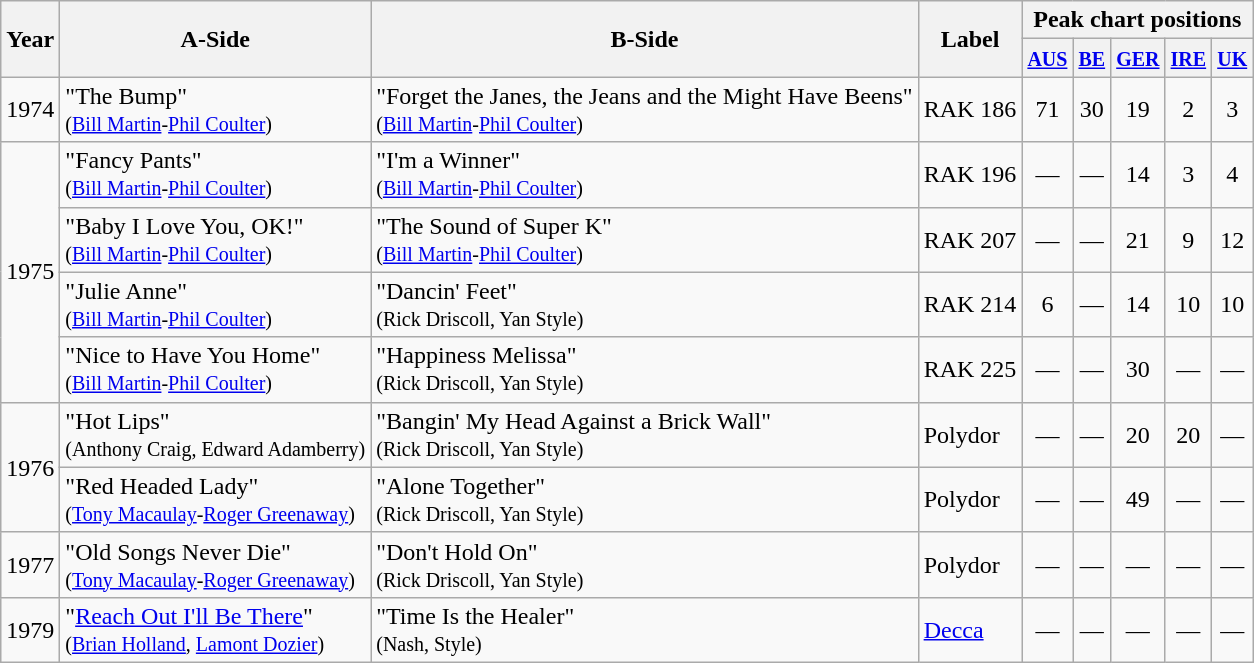<table class="wikitable">
<tr>
<th rowspan="2"><strong>Year</strong></th>
<th rowspan="2"><strong>A-Side</strong></th>
<th rowspan="2"><strong>B-Side</strong></th>
<th rowspan="2"><strong>Label</strong></th>
<th colspan="5"><strong>Peak chart positions</strong></th>
</tr>
<tr>
<th><small><a href='#'>AUS</a></small><br></th>
<th><small><a href='#'>BE</a></small><br></th>
<th><small><a href='#'>GER</a></small><br></th>
<th><small><a href='#'>IRE</a></small><br></th>
<th><small><a href='#'>UK</a></small><br></th>
</tr>
<tr>
<td>1974</td>
<td>"The Bump"<br><small>(<a href='#'>Bill Martin</a>-<a href='#'>Phil Coulter</a>)</small></td>
<td>"Forget the Janes, the Jeans and the Might Have Beens"<br><small>(<a href='#'>Bill Martin</a>-<a href='#'>Phil Coulter</a>)</small></td>
<td>RAK 186</td>
<td style="text-align:center;">71</td>
<td style="text-align:center;">30</td>
<td style="text-align:center;">19</td>
<td style="text-align:center;">2</td>
<td style="text-align:center;">3</td>
</tr>
<tr>
<td rowspan="4">1975</td>
<td>"Fancy Pants"<br><small>(<a href='#'>Bill Martin</a>-<a href='#'>Phil Coulter</a>)</small></td>
<td>"I'm a Winner"<br><small>(<a href='#'>Bill Martin</a>-<a href='#'>Phil Coulter</a>)</small></td>
<td>RAK 196</td>
<td style="text-align:center;">—</td>
<td style="text-align:center;">—</td>
<td style="text-align:center;">14</td>
<td style="text-align:center;">3</td>
<td style="text-align:center;">4</td>
</tr>
<tr>
<td>"Baby I Love You, OK!"<br><small>(<a href='#'>Bill Martin</a>-<a href='#'>Phil Coulter</a>)</small></td>
<td>"The Sound of Super K"<br><small>(<a href='#'>Bill Martin</a>-<a href='#'>Phil Coulter</a>)</small></td>
<td>RAK 207</td>
<td style="text-align:center;">—</td>
<td style="text-align:center;">—</td>
<td style="text-align:center;">21</td>
<td style="text-align:center;">9</td>
<td style="text-align:center;">12</td>
</tr>
<tr>
<td>"Julie Anne"<br><small>(<a href='#'>Bill Martin</a>-<a href='#'>Phil Coulter</a>)</small></td>
<td>"Dancin' Feet"<br><small>(Rick Driscoll, Yan Style)</small></td>
<td>RAK 214</td>
<td style="text-align:center;">6</td>
<td style="text-align:center;">—</td>
<td style="text-align:center;">14</td>
<td style="text-align:center;">10</td>
<td style="text-align:center;">10</td>
</tr>
<tr>
<td>"Nice to Have You Home"<br><small>(<a href='#'>Bill Martin</a>-<a href='#'>Phil Coulter</a>)</small></td>
<td>"Happiness Melissa"<br><small>(Rick Driscoll, Yan Style)</small></td>
<td>RAK 225</td>
<td style="text-align:center;">—</td>
<td style="text-align:center;">—</td>
<td style="text-align:center;">30</td>
<td style="text-align:center;">—</td>
<td style="text-align:center;">—</td>
</tr>
<tr>
<td rowspan="2">1976</td>
<td>"Hot Lips"<br><small>(Anthony Craig, Edward Adamberry)</small></td>
<td>"Bangin' My Head Against a Brick Wall"<br><small>(Rick Driscoll, Yan Style)</small></td>
<td>Polydor</td>
<td style="text-align:center;">—</td>
<td style="text-align:center;">—</td>
<td style="text-align:center;">20</td>
<td style="text-align:center;">20</td>
<td style="text-align:center;">—</td>
</tr>
<tr>
<td>"Red Headed Lady"<br><small>(<a href='#'>Tony Macaulay</a>-<a href='#'>Roger Greenaway</a>)</small></td>
<td>"Alone Together"<br><small>(Rick Driscoll, Yan Style)</small></td>
<td>Polydor</td>
<td style="text-align:center;">—</td>
<td style="text-align:center;">—</td>
<td style="text-align:center;">49</td>
<td style="text-align:center;">—</td>
<td style="text-align:center;">—</td>
</tr>
<tr>
<td>1977</td>
<td>"Old Songs Never Die"<br><small>(<a href='#'>Tony Macaulay</a>-<a href='#'>Roger Greenaway</a>)</small></td>
<td>"Don't Hold On"<br><small>(Rick Driscoll, Yan Style)</small></td>
<td>Polydor</td>
<td style="text-align:center;">—</td>
<td style="text-align:center;">—</td>
<td style="text-align:center;">—</td>
<td style="text-align:center;">—</td>
<td style="text-align:center;">—</td>
</tr>
<tr>
<td>1979</td>
<td>"<a href='#'>Reach Out I'll Be There</a>"<br><small>(<a href='#'>Brian Holland</a>, <a href='#'>Lamont Dozier</a>)</small></td>
<td>"Time Is the Healer"<br><small>(Nash, Style)</small></td>
<td><a href='#'>Decca</a></td>
<td style="text-align:center;">—</td>
<td style="text-align:center;">—</td>
<td style="text-align:center;">—</td>
<td style="text-align:center;">—</td>
<td style="text-align:center;">—</td>
</tr>
</table>
